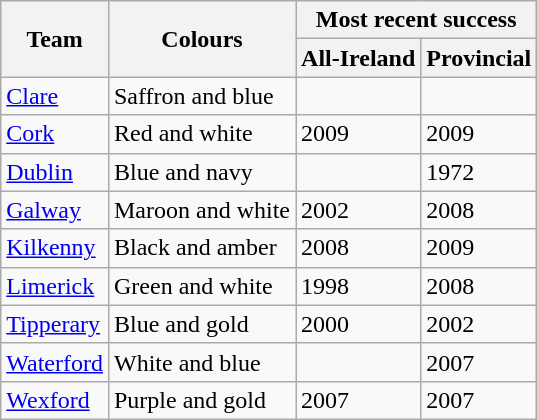<table class="wikitable">
<tr>
<th rowspan="2">Team</th>
<th rowspan="2">Colours</th>
<th colspan="3">Most recent success</th>
</tr>
<tr>
<th>All-Ireland</th>
<th>Provincial</th>
</tr>
<tr>
<td><a href='#'>Clare</a></td>
<td>Saffron and blue</td>
<td></td>
<td></td>
</tr>
<tr>
<td><a href='#'>Cork</a></td>
<td>Red and white</td>
<td>2009</td>
<td>2009</td>
</tr>
<tr>
<td><a href='#'>Dublin</a></td>
<td>Blue and navy</td>
<td></td>
<td>1972</td>
</tr>
<tr>
<td><a href='#'>Galway</a></td>
<td>Maroon and white</td>
<td>2002</td>
<td>2008</td>
</tr>
<tr>
<td><a href='#'>Kilkenny</a></td>
<td>Black and amber</td>
<td>2008</td>
<td>2009</td>
</tr>
<tr>
<td><a href='#'>Limerick</a></td>
<td>Green and white</td>
<td>1998</td>
<td>2008</td>
</tr>
<tr>
<td><a href='#'>Tipperary</a></td>
<td>Blue and gold</td>
<td>2000</td>
<td>2002</td>
</tr>
<tr>
<td><a href='#'>Waterford</a></td>
<td>White and blue</td>
<td></td>
<td>2007</td>
</tr>
<tr>
<td><a href='#'>Wexford</a></td>
<td>Purple and gold</td>
<td>2007</td>
<td>2007</td>
</tr>
</table>
